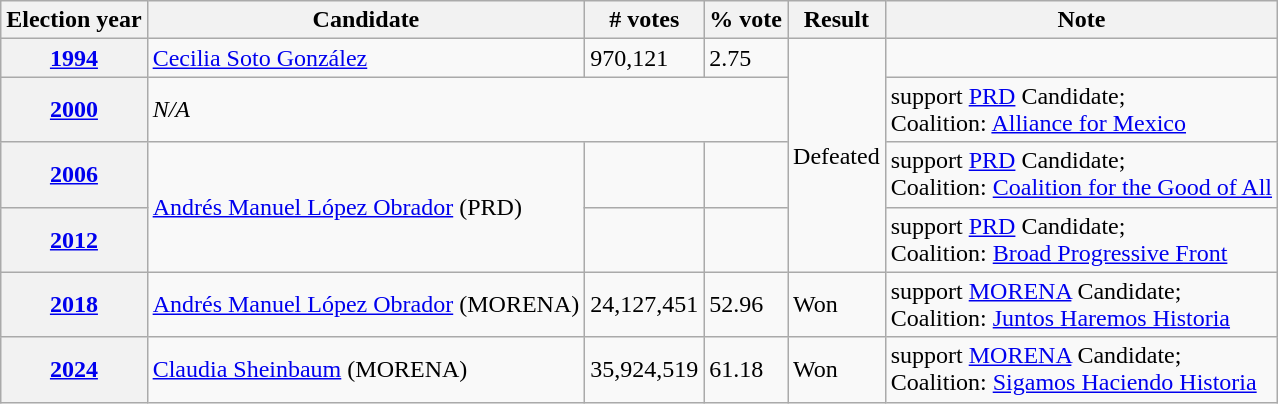<table class="wikitable">
<tr>
<th>Election year</th>
<th>Candidate</th>
<th># votes</th>
<th>% vote</th>
<th>Result</th>
<th>Note</th>
</tr>
<tr>
<th><a href='#'>1994</a></th>
<td><a href='#'>Cecilia Soto González</a></td>
<td>970,121</td>
<td>2.75</td>
<td rowspan="4"> Defeated</td>
<td></td>
</tr>
<tr>
<th><a href='#'>2000</a></th>
<td colspan="3"><em>N/A</em></td>
<td>support <a href='#'>PRD</a> Candidate;<br>Coalition: <a href='#'>Alliance for Mexico</a></td>
</tr>
<tr>
<th><a href='#'>2006</a></th>
<td rowspan="2"><a href='#'>Andrés Manuel López Obrador</a> (PRD)</td>
<td></td>
<td></td>
<td>support <a href='#'>PRD</a> Candidate;<br>Coalition: <a href='#'>Coalition for the Good of All</a></td>
</tr>
<tr>
<th><a href='#'>2012</a></th>
<td></td>
<td></td>
<td>support <a href='#'>PRD</a> Candidate;<br>Coalition: <a href='#'>Broad Progressive Front</a></td>
</tr>
<tr>
<th><a href='#'>2018</a></th>
<td><a href='#'>Andrés Manuel López Obrador</a> (MORENA)</td>
<td>24,127,451</td>
<td>52.96</td>
<td> Won</td>
<td>support <a href='#'>MORENA</a> Candidate;<br>Coalition: <a href='#'>Juntos Haremos Historia</a></td>
</tr>
<tr>
<th><a href='#'>2024</a></th>
<td><a href='#'>Claudia Sheinbaum</a> (MORENA)</td>
<td>35,924,519</td>
<td>61.18</td>
<td> Won</td>
<td>support <a href='#'>MORENA</a> Candidate;<br>Coalition: <a href='#'>Sigamos Haciendo Historia</a></td>
</tr>
</table>
